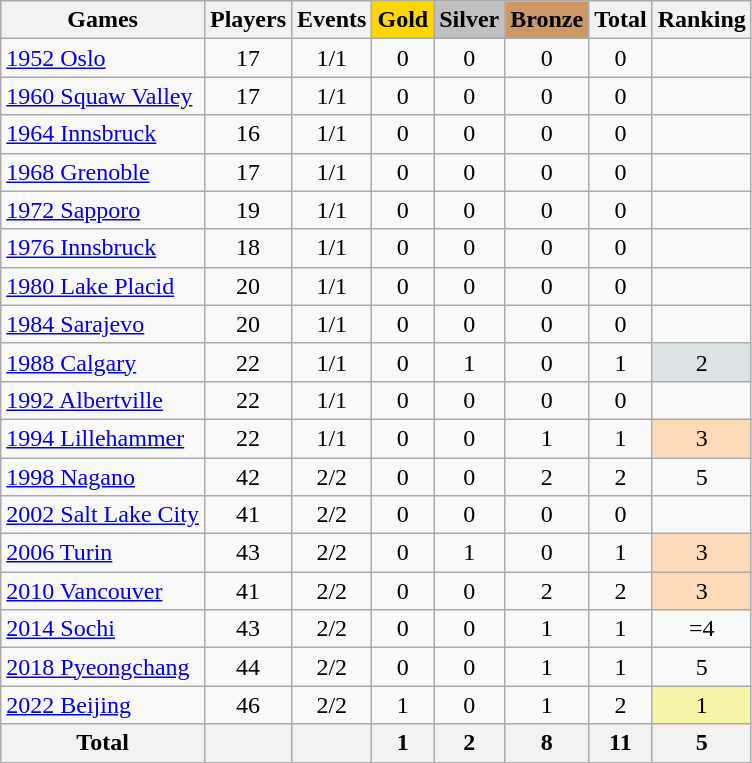<table class="wikitable sortable" style="text-align:center">
<tr>
<th>Games</th>
<th>Players</th>
<th>Events</th>
<th style="background-color:gold;">Gold</th>
<th style="background-color:silver;">Silver</th>
<th style="background-color:#c96;">Bronze</th>
<th>Total</th>
<th>Ranking</th>
</tr>
<tr>
<td align=left><a href='#'>1952 Oslo</a></td>
<td>17</td>
<td>1/1</td>
<td>0</td>
<td>0</td>
<td>0</td>
<td>0</td>
<td></td>
</tr>
<tr>
<td align=left><a href='#'>1960 Squaw Valley</a></td>
<td>17</td>
<td>1/1</td>
<td>0</td>
<td>0</td>
<td>0</td>
<td>0</td>
<td></td>
</tr>
<tr>
<td align=left><a href='#'>1964 Innsbruck</a></td>
<td>16</td>
<td>1/1</td>
<td>0</td>
<td>0</td>
<td>0</td>
<td>0</td>
<td></td>
</tr>
<tr>
<td align=left><a href='#'>1968 Grenoble</a></td>
<td>17</td>
<td>1/1</td>
<td>0</td>
<td>0</td>
<td>0</td>
<td>0</td>
<td></td>
</tr>
<tr>
<td align=left><a href='#'>1972 Sapporo</a></td>
<td>19</td>
<td>1/1</td>
<td>0</td>
<td>0</td>
<td>0</td>
<td>0</td>
<td></td>
</tr>
<tr>
<td align=left><a href='#'>1976 Innsbruck</a></td>
<td>18</td>
<td>1/1</td>
<td>0</td>
<td>0</td>
<td>0</td>
<td>0</td>
<td></td>
</tr>
<tr>
<td align=left><a href='#'>1980 Lake Placid</a></td>
<td>20</td>
<td>1/1</td>
<td>0</td>
<td>0</td>
<td>0</td>
<td>0</td>
<td></td>
</tr>
<tr>
<td align=left><a href='#'>1984 Sarajevo</a></td>
<td>20</td>
<td>1/1</td>
<td>0</td>
<td>0</td>
<td>0</td>
<td>0</td>
<td></td>
</tr>
<tr>
<td align=left><a href='#'>1988 Calgary</a></td>
<td>22</td>
<td>1/1</td>
<td>0</td>
<td>1</td>
<td>0</td>
<td>1</td>
<td bgcolor=dce5e5>2</td>
</tr>
<tr>
<td align=left><a href='#'>1992 Albertville</a></td>
<td>22</td>
<td>1/1</td>
<td>0</td>
<td>0</td>
<td>0</td>
<td>0</td>
<td></td>
</tr>
<tr>
<td align=left><a href='#'>1994 Lillehammer</a></td>
<td>22</td>
<td>1/1</td>
<td>0</td>
<td>0</td>
<td>1</td>
<td>1</td>
<td bgcolor=ffdab9>3</td>
</tr>
<tr>
<td align=left><a href='#'>1998 Nagano</a></td>
<td>42</td>
<td>2/2</td>
<td>0</td>
<td>0</td>
<td>2</td>
<td>2</td>
<td>5</td>
</tr>
<tr>
<td align=left><a href='#'>2002 Salt Lake City</a></td>
<td>41</td>
<td>2/2</td>
<td>0</td>
<td>0</td>
<td>0</td>
<td>0</td>
<td></td>
</tr>
<tr>
<td align=left><a href='#'>2006 Turin</a></td>
<td>43</td>
<td>2/2</td>
<td>0</td>
<td>1</td>
<td>0</td>
<td>1</td>
<td bgcolor=ffdab9>3</td>
</tr>
<tr>
<td align=left><a href='#'>2010 Vancouver</a></td>
<td>41</td>
<td>2/2</td>
<td>0</td>
<td>0</td>
<td>2</td>
<td>2</td>
<td bgcolor=ffdab9>3</td>
</tr>
<tr>
<td align=left><a href='#'>2014 Sochi</a></td>
<td>43</td>
<td>2/2</td>
<td>0</td>
<td>0</td>
<td>1</td>
<td>1</td>
<td>=4</td>
</tr>
<tr>
<td align=left><a href='#'>2018 Pyeongchang</a></td>
<td>44</td>
<td>2/2</td>
<td>0</td>
<td>0</td>
<td>1</td>
<td>1</td>
<td>5</td>
</tr>
<tr>
<td align=left><a href='#'>2022 Beijing</a></td>
<td>46</td>
<td>2/2</td>
<td>1</td>
<td>0</td>
<td>1</td>
<td>2</td>
<td bgcolor=F7F6A8>1</td>
</tr>
<tr>
<th>Total</th>
<th></th>
<th></th>
<th>1</th>
<th>2</th>
<th>8</th>
<th>11</th>
<th>5</th>
</tr>
</table>
